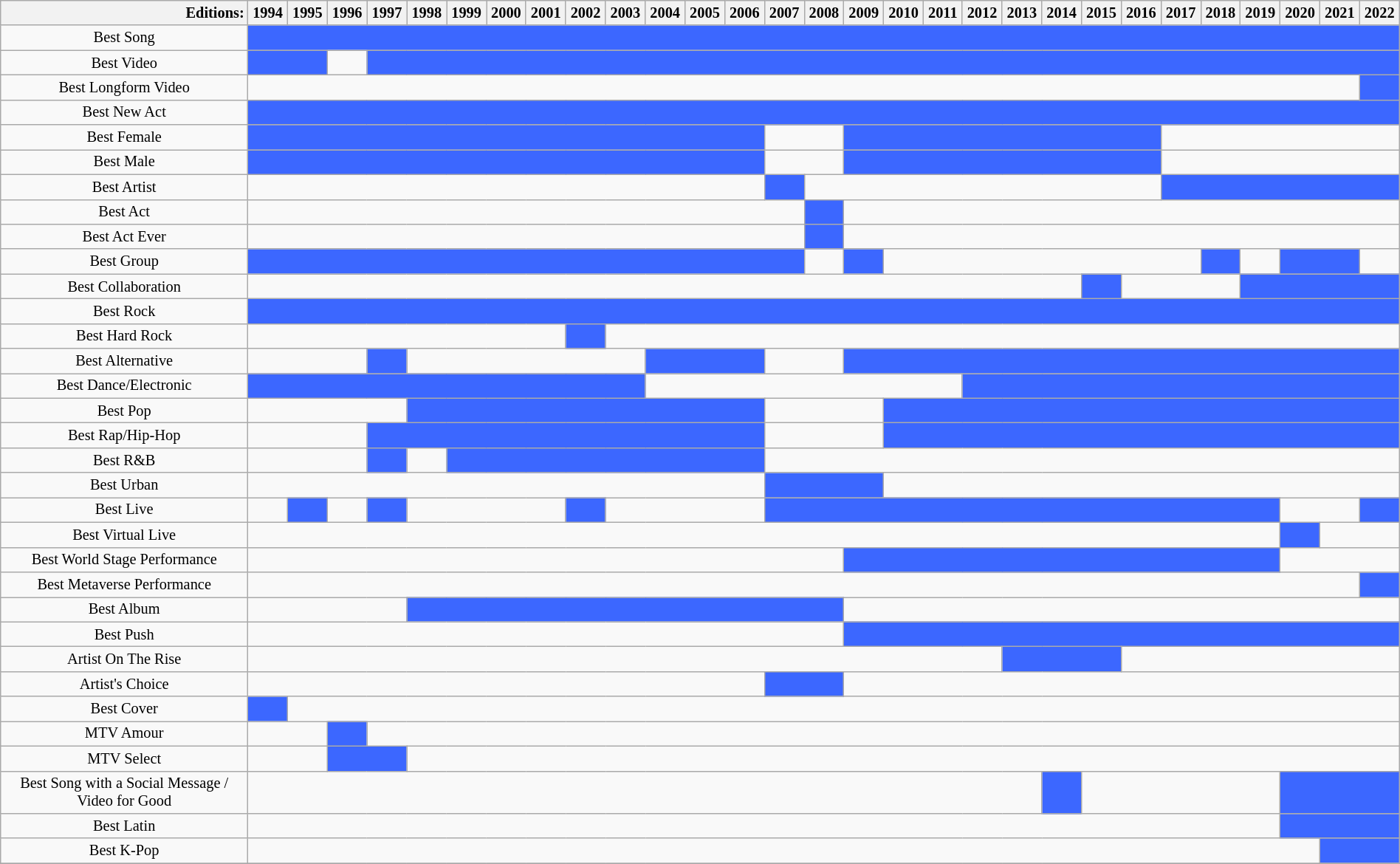<table class="wikitable" width="100%" cellspacing="0" cellpadding="1" style="font-size:85%; text-align:center; margin:0">
<tr style="vertical-align:top; text-align:left">
<th style="text-align:right">Editions:</th>
<th width="1%" style="border-left:1px solid #C7C7C7">1994</th>
<th width="1%" style="border-left:1px solid #C7C7C7">1995</th>
<th width="1%" style="border-left:1px solid #C7C7C7">1996</th>
<th width="1%" style="border-left:1px solid #C7C7C7">1997</th>
<th width="1%" style="border-left:1px solid #C7C7C7">1998</th>
<th width="1%" style="border-left:1px solid #C7C7C7">1999</th>
<th width="1%" style="border-left:1px solid #C7C7C7">2000</th>
<th width="1%" style="border-left:1px solid #C7C7C7">2001</th>
<th width="1%" style="border-left:1px solid #C7C7C7">2002</th>
<th width="1%" style="border-left:1px solid #C7C7C7">2003</th>
<th width="1%" style="border-left:1px solid #C7C7C7">2004</th>
<th width="1%" style="border-left:1px solid #C7C7C7">2005</th>
<th width="1%" style="border-left:1px solid #C7C7C7">2006</th>
<th width="1%" style="border-left:1px solid #C7C7C7">2007</th>
<th width="1%" style="border-left:1px solid #C7C7C7">2008</th>
<th width="1%" style="border-left:1px solid #C7C7C7">2009</th>
<th width="1%" style="border-left:1px solid #C7C7C7">2010</th>
<th width="1%" style="border-left:1px solid #C7C7C7">2011</th>
<th width="1%" style="border-left:1px solid #C7C7C7">2012</th>
<th width="1%" style="border-left:1px solid #C7C7C7">2013</th>
<th width="1%" style="border-left:1px solid #C7C7C7">2014</th>
<th width="1%" style="border-left:1px solid #C7C7C7">2015</th>
<th width="1%" style="border-left:1px solid #C7C7C7">2016</th>
<th width="1%" style="border-left:1px solid #C7C7C7">2017</th>
<th width="1%" style="border-left:1px solid #C7C7C7">2018</th>
<th width="1%" style="border-left:1px solid #C7C7C7">2019</th>
<th width="1%" style="border-left:1px solid #C7C7C7">2020</th>
<th width="1%" style="border-left:1px solid #C7C7C7">2021</th>
<th width="1%" style="border-left:1px solid #C7C7C7">2022</th>
</tr>
<tr>
<td width="15%">Best Song</td>
<td colspan="29" style="background:#3C67FF"></td>
</tr>
<tr>
<td width="15%">Best Video</td>
<td colspan="2" style="background:#3C67FF"></td>
<td></td>
<td colspan="26" style="background:#3C67FF"></td>
</tr>
<tr>
<td width="15%">Best Longform Video</td>
<td colspan="28"></td>
<td colspan="1" style="background:#3C67FF"></td>
</tr>
<tr>
<td width="15%">Best New Act</td>
<td colspan="29" style="background:#3C67FF"></td>
</tr>
<tr>
<td width="15%">Best Female</td>
<td colspan="13" style="background:#3C67FF"></td>
<td colspan="2"></td>
<td colspan="8" style="background:#3C67FF"></td>
<td colspan="6"></td>
</tr>
<tr>
<td width="15%">Best Male</td>
<td colspan="13" style="background:#3C67FF"></td>
<td colspan="2"></td>
<td colspan="8" style="background:#3C67FF"></td>
<td colspan="6"></td>
</tr>
<tr>
<td width="15%">Best Artist</td>
<td colspan="13"></td>
<td style="background:#3C67FF"></td>
<td colspan="9"></td>
<td colspan="6" style="background:#3C67FF"></td>
</tr>
<tr>
<td width="15%">Best Act</td>
<td colspan="14"></td>
<td style="background:#3C67FF"></td>
<td colspan="14"></td>
</tr>
<tr>
<td width="15%">Best Act Ever</td>
<td colspan="14"></td>
<td style="background:#3C67FF"></td>
<td colspan="14"></td>
</tr>
<tr>
<td width="15%">Best Group</td>
<td colspan="14" style="background:#3C67FF"></td>
<td></td>
<td style="background:#3C67FF"></td>
<td colspan="8"></td>
<td style="background:#3C67FF"></td>
<td></td>
<td colspan="2" style="background:#3C67FF"></td>
<td></td>
</tr>
<tr>
<td width="15%">Best Collaboration</td>
<td colspan="21"></td>
<td style="background:#3C67FF"></td>
<td colspan="3"></td>
<td colspan="4" style="background:#3C67FF"></td>
</tr>
<tr>
<td width="15%">Best Rock</td>
<td colspan="29" style="background:#3C67FF"></td>
</tr>
<tr>
<td width="15%">Best Hard Rock</td>
<td colspan="8"></td>
<td style="background:#3C67FF"></td>
<td colspan="20"></td>
</tr>
<tr>
<td width="15%">Best Alternative</td>
<td colspan="3"></td>
<td style="background:#3C67FF"></td>
<td colspan="6"></td>
<td colspan="3" style="background:#3C67FF"></td>
<td colspan="2"></td>
<td colspan="14" style="background:#3C67FF"></td>
</tr>
<tr>
<td width="15%">Best Dance/Electronic</td>
<td colspan="10" style="background:#3C67FF"></td>
<td colspan="8"></td>
<td colspan="11" style="background:#3C67FF"></td>
</tr>
<tr>
<td width="15%">Best Pop</td>
<td colspan="4"></td>
<td colspan="9"  style="background:#3C67FF"></td>
<td colspan="3"></td>
<td colspan="13" style="background:#3C67FF"></td>
</tr>
<tr>
<td width="15%">Best Rap/Hip-Hop</td>
<td colspan="3"></td>
<td colspan="10" style="background:#3C67FF"></td>
<td colspan="3"></td>
<td colspan="13" style="background:#3C67FF"></td>
</tr>
<tr>
<td width="15%">Best R&B</td>
<td colspan="3"></td>
<td style="background:#3C67FF"></td>
<td></td>
<td colspan="8" style="background:#3C67FF"></td>
<td colspan="16"></td>
</tr>
<tr>
<td width="15%">Best Urban</td>
<td colspan="13"></td>
<td colspan="3" style="background:#3C67FF"></td>
<td colspan="13"></td>
</tr>
<tr>
<td width="15%">Best Live</td>
<td></td>
<td style="background:#3C67FF"></td>
<td></td>
<td style="background:#3C67FF"></td>
<td colspan="4"></td>
<td style="background:#3C67FF"></td>
<td colspan="4"></td>
<td colspan="13" style="background:#3C67FF"></td>
<td colspan="2"></td>
<td style="background:#3C67FF"></td>
</tr>
<tr>
<td width="15%">Best Virtual Live</td>
<td colspan="26"></td>
<td style="background:#3C67FF"></td>
<td colspan="2"></td>
</tr>
<tr>
<td width="15%">Best World Stage Performance</td>
<td colspan="15"></td>
<td colspan="11" style="background:#3C67FF"></td>
<td colspan="3"></td>
</tr>
<tr>
<td width="15%">Best Metaverse Performance</td>
<td colspan="28"></td>
<td colspan="1" style="background:#3C67FF"></td>
</tr>
<tr>
<td width="15%">Best Album</td>
<td colspan="4"></td>
<td colspan="11" style="background:#3C67FF"></td>
<td colspan="14"></td>
</tr>
<tr>
<td width="15%">Best Push</td>
<td colspan="15"></td>
<td colspan="14" style="background:#3C67FF"></td>
</tr>
<tr>
<td width="15%">Artist On The Rise</td>
<td colspan="19"></td>
<td colspan="3" style="background:#3C67FF"></td>
<td colspan="7"></td>
</tr>
<tr>
<td width="15%">Artist's Choice</td>
<td colspan="13"></td>
<td colspan="2" style="background:#3C67FF"></td>
<td colspan="14"></td>
</tr>
<tr>
<td width="15%">Best Cover</td>
<td style="background:#3C67FF"></td>
<td colspan="28"></td>
</tr>
<tr>
<td width="15%">MTV Amour</td>
<td colspan="2"></td>
<td style="background:#3C67FF"></td>
<td colspan="26"></td>
</tr>
<tr>
<td width="15%">MTV Select</td>
<td colspan="2"></td>
<td colspan="2" style="background:#3C67FF"></td>
<td colspan="25"></td>
</tr>
<tr>
<td width="15%">Best Song with a Social Message / Video for Good</td>
<td colspan="20"></td>
<td style="background:#3C67FF"></td>
<td colspan="5"></td>
<td colspan="3" style="background:#3C67FF"></td>
</tr>
<tr>
<td width="15%">Best Latin</td>
<td colspan="26"></td>
<td colspan="3" style="background:#3C67FF"></td>
</tr>
<tr>
<td width="15%">Best K-Pop</td>
<td colspan="27"></td>
<td colspan="2" style="background:#3C67FF"></td>
</tr>
<tr>
</tr>
</table>
